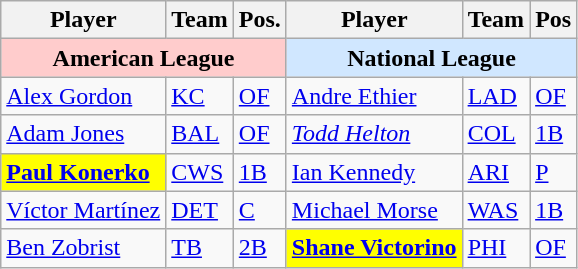<table class="wikitable">
<tr>
<th>Player</th>
<th>Team</th>
<th>Pos.</th>
<th>Player</th>
<th>Team</th>
<th>Pos</th>
</tr>
<tr>
<th colspan="3" style="background:#fcc;">American League</th>
<th colspan="3" style="background:#d0e7ff;">National League</th>
</tr>
<tr>
<td><a href='#'>Alex Gordon</a></td>
<td><a href='#'>KC</a></td>
<td><a href='#'>OF</a></td>
<td><a href='#'>Andre Ethier</a></td>
<td><a href='#'>LAD</a></td>
<td><a href='#'>OF</a></td>
</tr>
<tr>
<td><a href='#'>Adam Jones</a></td>
<td><a href='#'>BAL</a></td>
<td><a href='#'>OF</a></td>
<td><em><a href='#'>Todd Helton</a></em></td>
<td><a href='#'>COL</a></td>
<td><a href='#'>1B</a></td>
</tr>
<tr>
<td style="background:yellow;"><strong><a href='#'>Paul Konerko</a></strong></td>
<td><a href='#'>CWS</a></td>
<td><a href='#'>1B</a></td>
<td><a href='#'>Ian Kennedy</a></td>
<td><a href='#'>ARI</a></td>
<td><a href='#'>P</a></td>
</tr>
<tr>
<td><a href='#'>Víctor Martínez</a></td>
<td><a href='#'>DET</a></td>
<td><a href='#'>C</a></td>
<td><a href='#'>Michael Morse</a></td>
<td><a href='#'>WAS</a></td>
<td><a href='#'>1B</a></td>
</tr>
<tr>
<td><a href='#'>Ben Zobrist</a></td>
<td><a href='#'>TB</a></td>
<td><a href='#'>2B</a></td>
<td style="background:yellow;"><strong><a href='#'>Shane Victorino</a></strong></td>
<td><a href='#'>PHI</a></td>
<td><a href='#'>OF</a></td>
</tr>
</table>
